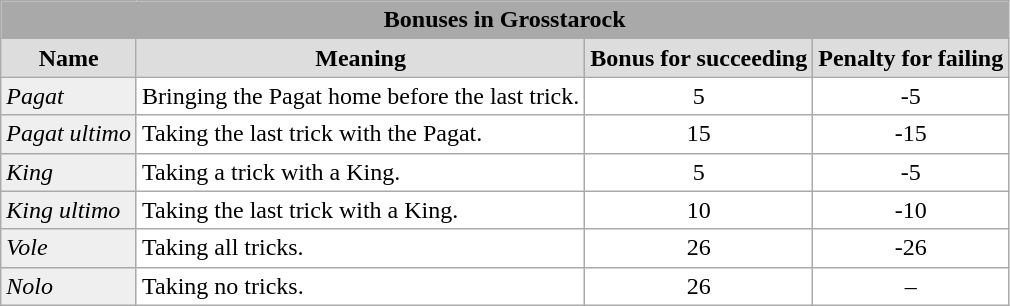<table class="wikitable" align="float:left"  style="background-color:white">
<tr style="background-color:#A9A9A9">
<td colspan="4" align="center"><strong>Bonuses in Grosstarock</strong></td>
</tr>
<tr style="background: #DDDDDD;">
<td align="center"><strong>Name</strong></td>
<td align="center"><strong>Meaning</strong></td>
<td align="center"><strong>Bonus for succeeding</strong></td>
<td align="center"><strong>Penalty for failing</strong></td>
</tr>
<tr>
<td style="background:#efefef;"><em>Pagat</em></td>
<td>Bringing the Pagat home before the last trick.</td>
<td align="center">5</td>
<td align="center">-5</td>
</tr>
<tr>
<td style="background:#efefef;"><em>Pagat ultimo</em></td>
<td>Taking the last trick with the Pagat.</td>
<td align="center">15</td>
<td align="center">-15</td>
</tr>
<tr>
<td style="background:#efefef;"><em>King</em></td>
<td>Taking a trick with a King.</td>
<td align="center">5</td>
<td align="center">-5</td>
</tr>
<tr>
<td style="background:#efefef;"><em>King ultimo</em></td>
<td>Taking the last trick with a King.</td>
<td align="center">10</td>
<td align="center">-10</td>
</tr>
<tr>
<td style="background:#efefef;"><em>Vole</em></td>
<td>Taking all tricks.</td>
<td align="center">26</td>
<td align="center">-26</td>
</tr>
<tr>
<td style="background:#efefef;"><em>Nolo</em></td>
<td>Taking no tricks.</td>
<td align="center">26</td>
<td align="center">–</td>
</tr>
</table>
